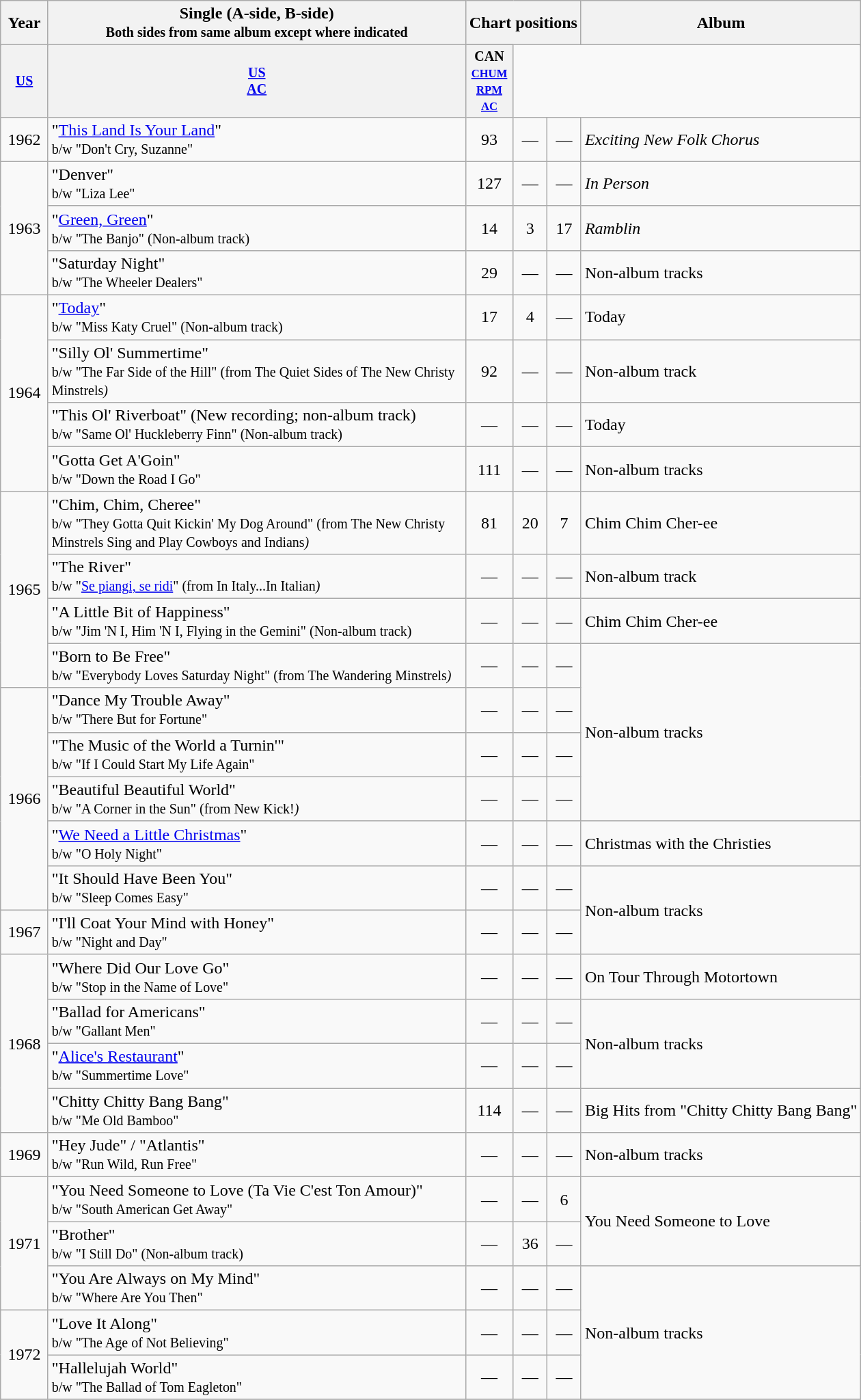<table class="wikitable" style="text-align:center;">
<tr>
<th rowspan="2">Year</th>
<th width="400" rowspan="2">Single (A-side, B-side)<br><small>Both sides from same album except where indicated</small></th>
<th colspan="3">Chart positions</th>
<th rowspan="2">Album</th>
</tr>
<tr>
</tr>
<tr style="font-size:smaller;">
<th width="40"><a href='#'>US</a></th>
<th width="40"><a href='#'>US<br>AC</a></th>
<th width="40">CAN<small><br><a href='#'>CHUM</a><br><a href='#'>RPM AC</a></small></th>
</tr>
<tr>
<td>1962</td>
<td align="left">"<a href='#'>This Land Is Your Land</a>"<br><small>b/w "Don't Cry, Suzanne" </small></td>
<td>93</td>
<td>—</td>
<td>—</td>
<td align="left"><em>Exciting New Folk Chorus</em></td>
</tr>
<tr>
<td rowspan="3">1963</td>
<td align="left">"Denver"<br><small>b/w "Liza Lee" </small></td>
<td>127</td>
<td>—</td>
<td>—</td>
<td align="left"><em>In Person</em></td>
</tr>
<tr>
<td align="left">"<a href='#'>Green, Green</a>"<br><small>b/w "The Banjo" (Non-album track) </small></td>
<td>14</td>
<td>3</td>
<td>17</td>
<td align="left"><em>Ramblin<strong></td>
</tr>
<tr>
<td align="left">"Saturday Night"<br><small>b/w "The Wheeler Dealers" </small></td>
<td>29</td>
<td>—</td>
<td>—</td>
<td align="left">Non-album tracks</td>
</tr>
<tr>
<td rowspan="4">1964</td>
<td align="left">"<a href='#'>Today</a>"<br><small>b/w "Miss Katy Cruel" (Non-album track)</small></td>
<td>17</td>
<td>4</td>
<td>—</td>
<td align="left"></em>Today<em></td>
</tr>
<tr>
<td align="left">"Silly Ol' Summertime"<br><small>b/w "The Far Side of the Hill" (from </em>The Quiet Sides of The New Christy Minstrels<em>)</small></td>
<td>92</td>
<td>—</td>
<td>—</td>
<td align="left">Non-album track</td>
</tr>
<tr>
<td align="left">"This Ol' Riverboat" (New recording; non-album track) <br><small>b/w "Same Ol' Huckleberry Finn" (Non-album track)</small></td>
<td>—</td>
<td>—</td>
<td>—</td>
<td align="left"></em>Today<em></td>
</tr>
<tr>
<td align="left">"Gotta Get A'Goin"<br><small>b/w "Down the Road I Go"</small></td>
<td>111</td>
<td>—</td>
<td>—</td>
<td align="left">Non-album tracks</td>
</tr>
<tr>
<td rowspan="4">1965</td>
<td align="left">"Chim, Chim, Cheree"<br><small>b/w "They Gotta Quit Kickin' My Dog Around" (from </em>The New Christy Minstrels Sing and Play Cowboys and Indians<em>)</small></td>
<td>81</td>
<td>20</td>
<td>7</td>
<td align="left"></em>Chim Chim Cher-ee<em></td>
</tr>
<tr>
<td align="left">"The River"<br><small>b/w "<a href='#'>Se piangi, se ridi</a>" (from </em>In Italy...In Italian<em>)</small></td>
<td>—</td>
<td>—</td>
<td>—</td>
<td align="left">Non-album track</td>
</tr>
<tr>
<td align="left">"A Little Bit of Happiness"<br><small>b/w "Jim 'N I, Him 'N I, Flying in the Gemini" (Non-album track)  </small></td>
<td>—</td>
<td>—</td>
<td>—</td>
<td align="left"></em>Chim Chim Cher-ee<em></td>
</tr>
<tr>
<td align="left">"Born to Be Free"<br><small>b/w "Everybody Loves Saturday Night" (from </em>The Wandering Minstrels<em>) </small></td>
<td>—</td>
<td>—</td>
<td>—</td>
<td align="left" rowspan="4">Non-album tracks</td>
</tr>
<tr>
<td rowspan="5">1966</td>
<td align="left">"Dance My Trouble Away"<br><small>b/w "There But for Fortune" </small></td>
<td>—</td>
<td>—</td>
<td>—</td>
</tr>
<tr>
<td align="left">"The Music of the World a Turnin'"<br><small>b/w "If I Could Start My Life Again" </small></td>
<td>—</td>
<td>—</td>
<td>—</td>
</tr>
<tr>
<td align="left">"Beautiful Beautiful World"<br><small>b/w "A Corner in the Sun" (from </em>New Kick!<em>)</small></td>
<td>—</td>
<td>—</td>
<td>—</td>
</tr>
<tr>
<td align="left">"<a href='#'>We Need a Little Christmas</a>"<br><small>b/w "O Holy Night" </small></td>
<td>—</td>
<td>—</td>
<td>—</td>
<td align="left"></em>Christmas with the Christies<em></td>
</tr>
<tr>
<td align="left">"It Should Have Been You"<br><small>b/w "Sleep Comes Easy" </small></td>
<td>—</td>
<td>—</td>
<td>—</td>
<td align="left" rowspan="2">Non-album tracks</td>
</tr>
<tr>
<td>1967</td>
<td align="left">"I'll Coat Your Mind with Honey"<br><small>b/w "Night and Day" </small></td>
<td>—</td>
<td>—</td>
<td>—</td>
</tr>
<tr>
<td rowspan="4">1968</td>
<td align="left">"Where Did Our Love Go"<br><small>b/w "Stop in the Name of Love" </small></td>
<td>—</td>
<td>—</td>
<td>—</td>
<td align="left"></em>On Tour Through Motortown<em></td>
</tr>
<tr>
<td align="left">"Ballad for Americans"<br><small>b/w "Gallant Men" </small></td>
<td>—</td>
<td>—</td>
<td>—</td>
<td align="left" rowspan="2">Non-album tracks</td>
</tr>
<tr>
<td align="left">"<a href='#'>Alice's Restaurant</a>"<br><small>b/w "Summertime Love" </small></td>
<td>—</td>
<td>—</td>
<td>—</td>
</tr>
<tr>
<td align="left">"Chitty Chitty Bang Bang"<br><small>b/w "Me Old Bamboo" </small></td>
<td>114</td>
<td>—</td>
<td>—</td>
<td align="left"></em>Big Hits from "Chitty Chitty Bang Bang"<em></td>
</tr>
<tr>
<td>1969</td>
<td align="left">"Hey Jude" / "Atlantis"<br><small>b/w "Run Wild, Run Free" </small></td>
<td>—</td>
<td>—</td>
<td>—</td>
<td align="left">Non-album tracks</td>
</tr>
<tr>
<td rowspan="3">1971</td>
<td align="left">"You Need Someone to Love (Ta Vie C'est Ton Amour)"<br><small>b/w "South American Get Away" </small></td>
<td>—</td>
<td>—</td>
<td>6</td>
<td align="left" rowspan="2"></em>You Need Someone to Love<em></td>
</tr>
<tr>
<td align="left">"Brother"<br><small>b/w "I Still Do" (Non-album track)</small></td>
<td>—</td>
<td>36</td>
<td>—</td>
</tr>
<tr>
<td align="left">"You Are Always on My Mind"<br><small>b/w "Where Are You Then"</small></td>
<td>—</td>
<td>—</td>
<td>—</td>
<td align="left" rowspan="3">Non-album tracks</td>
</tr>
<tr>
<td rowspan="2">1972</td>
<td align="left">"Love It Along"<br><small>b/w "The Age of Not Believing" </small></td>
<td>—</td>
<td>—</td>
<td>—</td>
</tr>
<tr>
<td align="left">"Hallelujah World"<br><small>b/w "The Ballad of Tom Eagleton" </small></td>
<td>—</td>
<td>—</td>
<td>—</td>
</tr>
<tr>
</tr>
</table>
